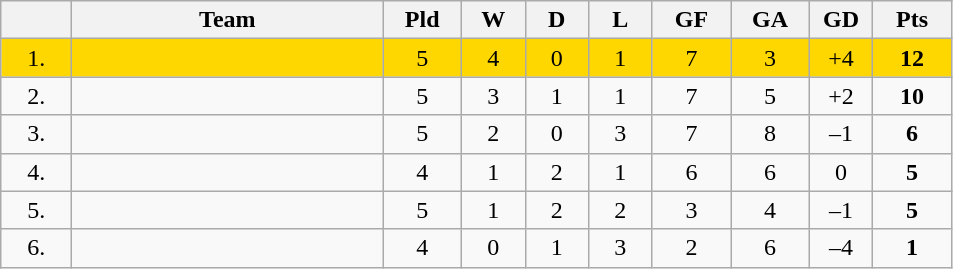<table class="wikitable" style="text-align: center;">
<tr>
<th style="width: 40px;"></th>
<th style="width: 200px;">Team</th>
<th style="width: 45px;">Pld</th>
<th style="width: 35px;">W</th>
<th style="width: 35px;">D</th>
<th style="width: 35px;">L</th>
<th style="width: 45px;">GF</th>
<th style="width: 45px;">GA</th>
<th style="width: 35px;">GD</th>
<th style="width: 45px;">Pts</th>
</tr>
<tr bgcolor=gold>
<td>1.</td>
<td style="text-align: left;"></td>
<td>5</td>
<td>4</td>
<td>0</td>
<td>1</td>
<td>7</td>
<td>3</td>
<td>+4</td>
<td><strong>12</strong></td>
</tr>
<tr>
<td>2.</td>
<td style="text-align: left;"></td>
<td>5</td>
<td>3</td>
<td>1</td>
<td>1</td>
<td>7</td>
<td>5</td>
<td>+2</td>
<td><strong>10</strong></td>
</tr>
<tr>
<td>3.</td>
<td style="text-align: left;"></td>
<td>5</td>
<td>2</td>
<td>0</td>
<td>3</td>
<td>7</td>
<td>8</td>
<td>–1</td>
<td><strong>6</strong></td>
</tr>
<tr>
<td>4.</td>
<td style="text-align: left;"></td>
<td>4</td>
<td>1</td>
<td>2</td>
<td>1</td>
<td>6</td>
<td>6</td>
<td>0</td>
<td><strong>5</strong></td>
</tr>
<tr>
<td>5.</td>
<td style="text-align: left;"></td>
<td>5</td>
<td>1</td>
<td>2</td>
<td>2</td>
<td>3</td>
<td>4</td>
<td>–1</td>
<td><strong>5</strong></td>
</tr>
<tr>
<td>6.</td>
<td style="text-align: left;"></td>
<td>4</td>
<td>0</td>
<td>1</td>
<td>3</td>
<td>2</td>
<td>6</td>
<td>–4</td>
<td><strong>1</strong></td>
</tr>
</table>
